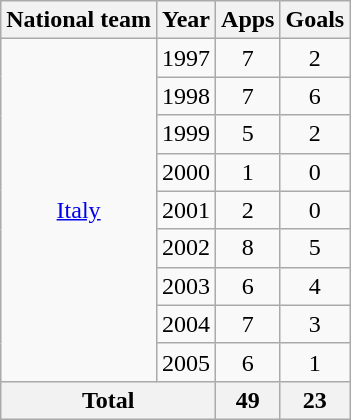<table class="wikitable" style="text-align:center">
<tr>
<th>National team</th>
<th>Year</th>
<th>Apps</th>
<th>Goals</th>
</tr>
<tr>
<td rowspan="9"><a href='#'>Italy</a></td>
<td>1997</td>
<td>7</td>
<td>2</td>
</tr>
<tr>
<td>1998</td>
<td>7</td>
<td>6</td>
</tr>
<tr>
<td>1999</td>
<td>5</td>
<td>2</td>
</tr>
<tr>
<td>2000</td>
<td>1</td>
<td>0</td>
</tr>
<tr>
<td>2001</td>
<td>2</td>
<td>0</td>
</tr>
<tr>
<td>2002</td>
<td>8</td>
<td>5</td>
</tr>
<tr>
<td>2003</td>
<td>6</td>
<td>4</td>
</tr>
<tr>
<td>2004</td>
<td>7</td>
<td>3</td>
</tr>
<tr>
<td>2005</td>
<td>6</td>
<td>1</td>
</tr>
<tr>
<th colspan="2">Total</th>
<th>49</th>
<th>23</th>
</tr>
</table>
